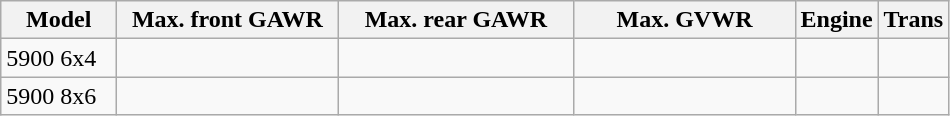<table class="wikitable">
<tr>
<th>Model</th>
<th>Max. front GAWR</th>
<th>Max. rear GAWR</th>
<th>Max. GVWR</th>
<th>Engine</th>
<th>Trans</th>
</tr>
<tr>
<td style="width: 70px;">5900 6x4</td>
<td style="width: 140px;"></td>
<td style="width: 150px;"></td>
<td style="width: 140px;"></td>
<td></td>
<td></td>
</tr>
<tr>
<td>5900 8x6</td>
<td></td>
<td></td>
<td></td>
<td></td>
<td></td>
</tr>
</table>
